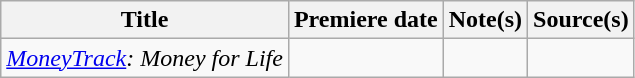<table class="wikitable sortable">
<tr>
<th>Title</th>
<th>Premiere date</th>
<th>Note(s)</th>
<th>Source(s)</th>
</tr>
<tr>
<td><em><a href='#'>MoneyTrack</a>: Money for Life</em></td>
<td></td>
<td></td>
<td></td>
</tr>
</table>
